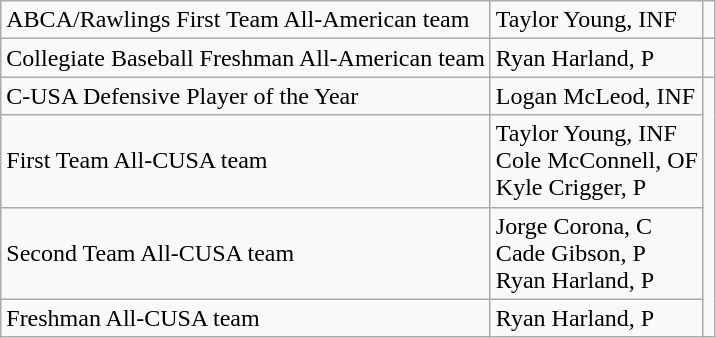<table class="wikitable">
<tr>
<td>ABCA/Rawlings First Team All-American team</td>
<td>Taylor Young, INF</td>
<td></td>
</tr>
<tr>
<td>Collegiate Baseball Freshman All-American team</td>
<td>Ryan Harland, P</td>
<td></td>
</tr>
<tr>
<td>C-USA Defensive Player of the Year</td>
<td>Logan McLeod, INF</td>
<td rowspan=4></td>
</tr>
<tr>
<td>First Team All-CUSA team</td>
<td>Taylor Young, INF<br>Cole McConnell, OF<br>Kyle Crigger, P</td>
</tr>
<tr>
<td>Second Team All-CUSA team</td>
<td>Jorge Corona, C<br>Cade Gibson, P<br>Ryan Harland, P</td>
</tr>
<tr>
<td>Freshman All-CUSA team</td>
<td>Ryan Harland, P</td>
</tr>
</table>
